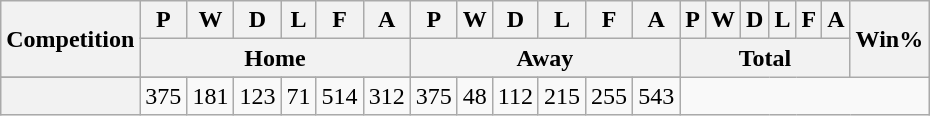<table class="wikitable plainrowheaders sortable" style="text-align:center">
<tr>
<th scope="col" rowspan="2">Competition</th>
<th scope=col>P</th>
<th scope=col>W</th>
<th scope=col>D</th>
<th scope=col>L</th>
<th scope=col>F</th>
<th scope=col>A</th>
<th scope=col>P</th>
<th scope=col>W</th>
<th scope=col>D</th>
<th scope=col>L</th>
<th scope=col>F</th>
<th scope=col>A</th>
<th scope=col>P</th>
<th scope=col>W</th>
<th scope=col>D</th>
<th scope=col>L</th>
<th scope=col>F</th>
<th scope=col>A</th>
<th scope=col rowspan=2>Win%</th>
</tr>
<tr class="unsortable">
<th colspan=6>Home</th>
<th colspan=6>Away</th>
<th colspan=6>Total</th>
</tr>
<tr>
</tr>
<tr>
<th scope="row" align=left></th>
<td>375</td>
<td>181</td>
<td>123</td>
<td>71</td>
<td>514</td>
<td>312</td>
<td>375</td>
<td>48</td>
<td>112</td>
<td>215</td>
<td>255</td>
<td>543<br></td>
</tr>
</table>
